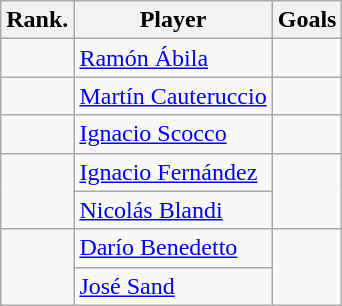<table class="wikitable sortable" width=>
<tr>
<th width= px>Rank.</th>
<th>Player</th>
<th width= px>Goals</th>
</tr>
<tr>
<td></td>
<td> <a href='#'>Ramón Ábila</a></td>
<td></td>
</tr>
<tr>
<td></td>
<td> <a href='#'>Martín Cauteruccio</a></td>
<td></td>
</tr>
<tr>
<td></td>
<td> <a href='#'>Ignacio Scocco</a></td>
<td></td>
</tr>
<tr>
<td rowspan=2></td>
<td> <a href='#'>Ignacio Fernández</a></td>
<td rowspan=2></td>
</tr>
<tr>
<td> <a href='#'>Nicolás Blandi</a></td>
</tr>
<tr>
<td rowspan=2></td>
<td> <a href='#'>Darío Benedetto</a></td>
<td rowspan=2></td>
</tr>
<tr>
<td> <a href='#'>José Sand</a></td>
</tr>
</table>
